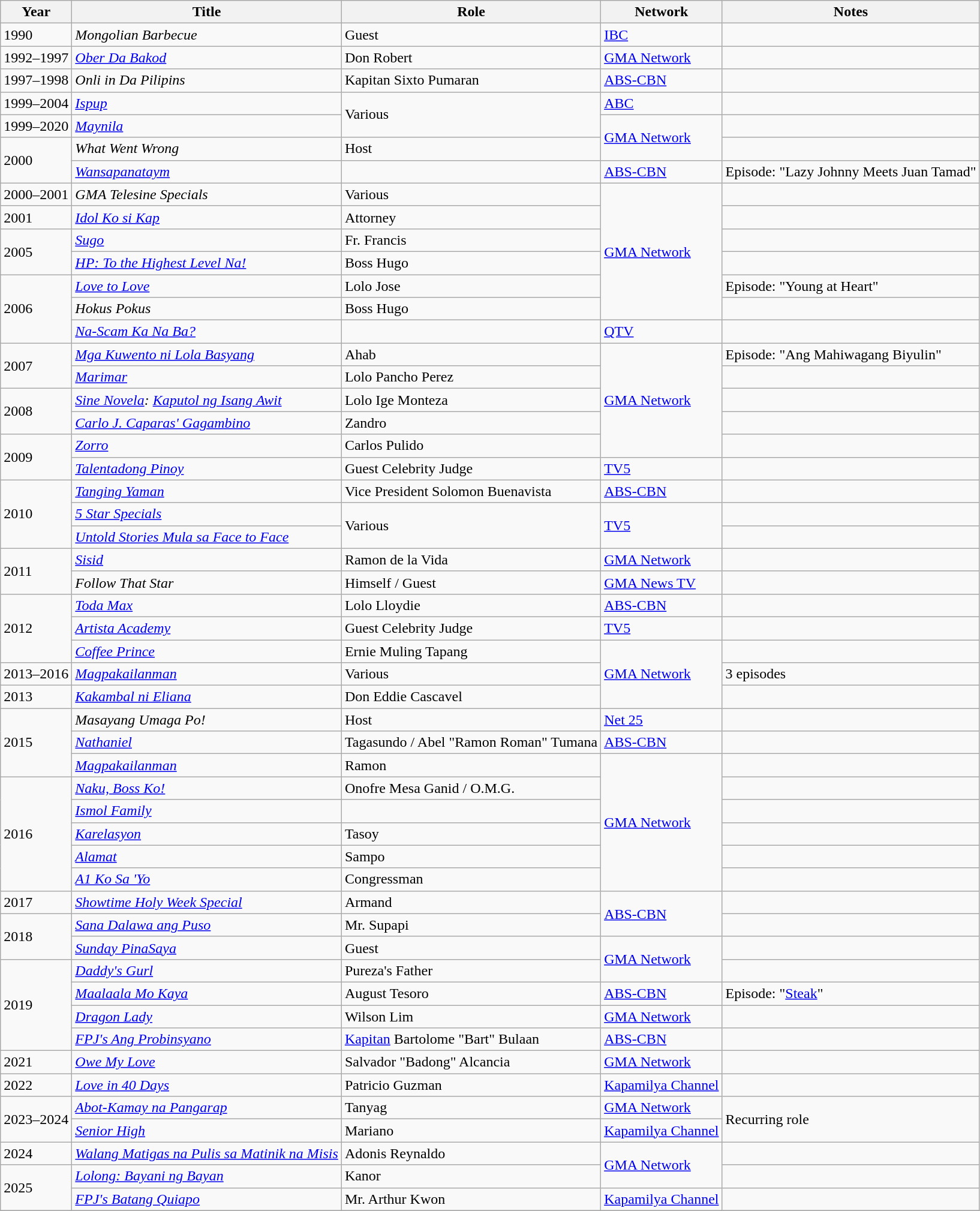<table class="wikitable sortable">
<tr>
<th>Year</th>
<th>Title</th>
<th>Role</th>
<th>Network</th>
<th>Notes</th>
</tr>
<tr>
<td>1990</td>
<td><em>Mongolian Barbecue</em></td>
<td>Guest</td>
<td><a href='#'>IBC</a></td>
<td></td>
</tr>
<tr>
<td>1992–1997</td>
<td><em><a href='#'>Ober Da Bakod</a></em></td>
<td>Don Robert</td>
<td><a href='#'>GMA Network</a></td>
<td></td>
</tr>
<tr>
<td>1997–1998</td>
<td><em>Onli in Da Pilipins</em></td>
<td>Kapitan Sixto Pumaran</td>
<td><a href='#'>ABS-CBN</a></td>
<td></td>
</tr>
<tr>
<td>1999–2004</td>
<td><em><a href='#'>Ispup</a></em></td>
<td rowspan="2">Various</td>
<td><a href='#'>ABC</a></td>
<td></td>
</tr>
<tr>
<td>1999–2020</td>
<td><em><a href='#'>Maynila</a></em></td>
<td rowspan="2"><a href='#'>GMA Network</a></td>
<td></td>
</tr>
<tr>
<td rowspan="2">2000</td>
<td><em>What Went Wrong</em></td>
<td>Host</td>
<td></td>
</tr>
<tr>
<td><em><a href='#'>Wansapanataym</a></em></td>
<td></td>
<td><a href='#'>ABS-CBN</a></td>
<td>Episode: "Lazy Johnny Meets Juan Tamad"</td>
</tr>
<tr>
<td>2000–2001</td>
<td><em>GMA Telesine Specials</em></td>
<td>Various</td>
<td rowspan="6"><a href='#'>GMA Network</a></td>
<td></td>
</tr>
<tr>
<td>2001</td>
<td><em><a href='#'>Idol Ko si Kap</a></em></td>
<td>Attorney</td>
<td></td>
</tr>
<tr>
<td rowspan="2">2005</td>
<td><em><a href='#'>Sugo</a></em></td>
<td>Fr. Francis</td>
<td></td>
</tr>
<tr>
<td><em><a href='#'>HP: To the Highest Level Na!</a></em></td>
<td>Boss Hugo</td>
<td></td>
</tr>
<tr>
<td rowspan="3">2006</td>
<td><em><a href='#'>Love to Love</a></em></td>
<td>Lolo Jose</td>
<td>Episode: "Young at Heart"</td>
</tr>
<tr>
<td><em>Hokus Pokus</em></td>
<td>Boss Hugo</td>
<td></td>
</tr>
<tr>
<td><em><a href='#'>Na-Scam Ka Na Ba?</a></em></td>
<td></td>
<td><a href='#'>QTV</a></td>
<td></td>
</tr>
<tr>
<td rowspan="2">2007</td>
<td><em><a href='#'>Mga Kuwento ni Lola Basyang</a></em></td>
<td>Ahab</td>
<td rowspan="5"><a href='#'>GMA Network</a></td>
<td>Episode: "Ang Mahiwagang Biyulin"</td>
</tr>
<tr>
<td><em><a href='#'>Marimar</a></em></td>
<td>Lolo Pancho Perez</td>
<td></td>
</tr>
<tr>
<td rowspan="2">2008</td>
<td><em><a href='#'>Sine Novela</a>: <a href='#'>Kaputol ng Isang Awit</a></em></td>
<td>Lolo Ige Monteza</td>
<td></td>
</tr>
<tr>
<td><em><a href='#'>Carlo J. Caparas' Gagambino</a></em></td>
<td>Zandro</td>
<td></td>
</tr>
<tr>
<td rowspan="2">2009</td>
<td><em><a href='#'>Zorro</a></em></td>
<td>Carlos Pulido</td>
<td></td>
</tr>
<tr>
<td><em><a href='#'>Talentadong Pinoy</a></em></td>
<td>Guest Celebrity Judge</td>
<td><a href='#'>TV5</a></td>
<td></td>
</tr>
<tr>
<td rowspan="3">2010</td>
<td><em><a href='#'>Tanging Yaman</a></em></td>
<td>Vice President Solomon Buenavista</td>
<td><a href='#'>ABS-CBN</a></td>
<td></td>
</tr>
<tr>
<td><em><a href='#'>5 Star Specials</a></em></td>
<td rowspan="2">Various</td>
<td rowspan="2"><a href='#'>TV5</a></td>
<td></td>
</tr>
<tr>
<td><em><a href='#'>Untold Stories Mula sa Face to Face</a></em></td>
<td></td>
</tr>
<tr>
<td rowspan="2">2011</td>
<td><em><a href='#'>Sisid</a></em></td>
<td>Ramon de la Vida</td>
<td><a href='#'>GMA Network</a></td>
<td></td>
</tr>
<tr>
<td><em>Follow That Star</em></td>
<td>Himself / Guest</td>
<td><a href='#'>GMA News TV</a></td>
<td></td>
</tr>
<tr>
<td rowspan="3">2012</td>
<td><em><a href='#'>Toda Max</a></em></td>
<td>Lolo Lloydie</td>
<td><a href='#'>ABS-CBN</a></td>
<td></td>
</tr>
<tr>
<td><em><a href='#'>Artista Academy</a></em></td>
<td>Guest Celebrity Judge</td>
<td><a href='#'>TV5</a></td>
<td></td>
</tr>
<tr>
<td><em><a href='#'>Coffee Prince</a></em></td>
<td>Ernie Muling Tapang</td>
<td rowspan="3"><a href='#'>GMA Network</a></td>
<td></td>
</tr>
<tr>
<td>2013–2016</td>
<td><em><a href='#'>Magpakailanman</a></em></td>
<td>Various</td>
<td>3 episodes</td>
</tr>
<tr>
<td>2013</td>
<td><em><a href='#'>Kakambal ni Eliana</a></em></td>
<td>Don Eddie Cascavel</td>
<td></td>
</tr>
<tr>
<td rowspan="3">2015</td>
<td><em>Masayang Umaga Po!</em></td>
<td>Host</td>
<td><a href='#'>Net 25</a></td>
<td></td>
</tr>
<tr>
<td><em><a href='#'>Nathaniel</a></em></td>
<td>Tagasundo / Abel "Ramon Roman" Tumana</td>
<td><a href='#'>ABS-CBN</a></td>
<td></td>
</tr>
<tr>
<td><em><a href='#'>Magpakailanman</a></em></td>
<td>Ramon</td>
<td rowspan="6"><a href='#'>GMA Network</a></td>
<td></td>
</tr>
<tr>
<td rowspan="5">2016</td>
<td><em><a href='#'>Naku, Boss Ko!</a></em></td>
<td>Onofre Mesa Ganid / O.M.G.</td>
<td></td>
</tr>
<tr>
<td><em><a href='#'>Ismol Family</a></em></td>
<td></td>
<td></td>
</tr>
<tr>
<td><em><a href='#'>Karelasyon</a></em></td>
<td>Tasoy</td>
<td></td>
</tr>
<tr>
<td><em><a href='#'>Alamat</a></em></td>
<td>Sampo</td>
<td></td>
</tr>
<tr>
<td><em><a href='#'>A1 Ko Sa 'Yo</a></em></td>
<td>Congressman</td>
<td></td>
</tr>
<tr>
<td>2017</td>
<td><a href='#'><em>Showtime Holy Week Special</em></a></td>
<td>Armand</td>
<td rowspan="2"><a href='#'>ABS-CBN</a></td>
<td></td>
</tr>
<tr>
<td rowspan="2">2018</td>
<td><em><a href='#'>Sana Dalawa ang Puso</a></em></td>
<td>Mr. Supapi</td>
<td></td>
</tr>
<tr>
<td><em><a href='#'>Sunday PinaSaya</a></em></td>
<td>Guest</td>
<td rowspan="2"><a href='#'>GMA Network</a></td>
<td></td>
</tr>
<tr>
<td rowspan="4">2019</td>
<td><em><a href='#'>Daddy's Gurl</a></em></td>
<td>Pureza's Father</td>
<td></td>
</tr>
<tr>
<td><em><a href='#'>Maalaala Mo Kaya</a></em></td>
<td>August Tesoro</td>
<td><a href='#'>ABS-CBN</a></td>
<td>Episode: "<a href='#'>Steak</a>"</td>
</tr>
<tr>
<td><em><a href='#'>Dragon Lady</a></em></td>
<td>Wilson Lim</td>
<td><a href='#'>GMA Network</a></td>
<td></td>
</tr>
<tr>
<td><em><a href='#'>FPJ's Ang Probinsyano</a></em></td>
<td><a href='#'>Kapitan</a> Bartolome "Bart" Bulaan</td>
<td><a href='#'>ABS-CBN</a></td>
<td></td>
</tr>
<tr>
<td>2021</td>
<td><em><a href='#'>Owe My Love</a></em></td>
<td>Salvador "Badong" Alcancia</td>
<td><a href='#'>GMA Network</a></td>
<td></td>
</tr>
<tr>
<td>2022</td>
<td><em><a href='#'>Love in 40 Days</a></em></td>
<td>Patricio Guzman</td>
<td><a href='#'>Kapamilya Channel</a></td>
<td></td>
</tr>
<tr>
<td rowspan="2">2023–2024</td>
<td><em><a href='#'>Abot-Kamay na Pangarap</a></em></td>
<td> Tanyag</td>
<td><a href='#'>GMA Network</a></td>
<td rowspan="2">Recurring role</td>
</tr>
<tr>
<td><em><a href='#'>Senior High</a></em></td>
<td>Mariano</td>
<td><a href='#'>Kapamilya Channel</a></td>
</tr>
<tr>
<td>2024</td>
<td><a href='#'><em>Walang Matigas na Pulis sa Matinik na Misis</em></a></td>
<td>Adonis Reynaldo</td>
<td rowspan="2"><a href='#'>GMA Network</a></td>
<td></td>
</tr>
<tr>
<td rowspan="2">2025</td>
<td><a href='#'><em>Lolong: Bayani ng Bayan</em></a></td>
<td>Kanor</td>
<td></td>
</tr>
<tr>
<td><em><a href='#'>FPJ's Batang Quiapo</a></em></td>
<td>Mr. Arthur Kwon</td>
<td><a href='#'>Kapamilya Channel</a></td>
<td></td>
</tr>
<tr>
</tr>
</table>
